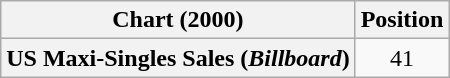<table class="wikitable plainrowheaders" style="text-align:center">
<tr>
<th scope="col">Chart (2000)</th>
<th scope="col">Position</th>
</tr>
<tr>
<th scope="row">US Maxi-Singles Sales (<em>Billboard</em>)</th>
<td>41</td>
</tr>
</table>
